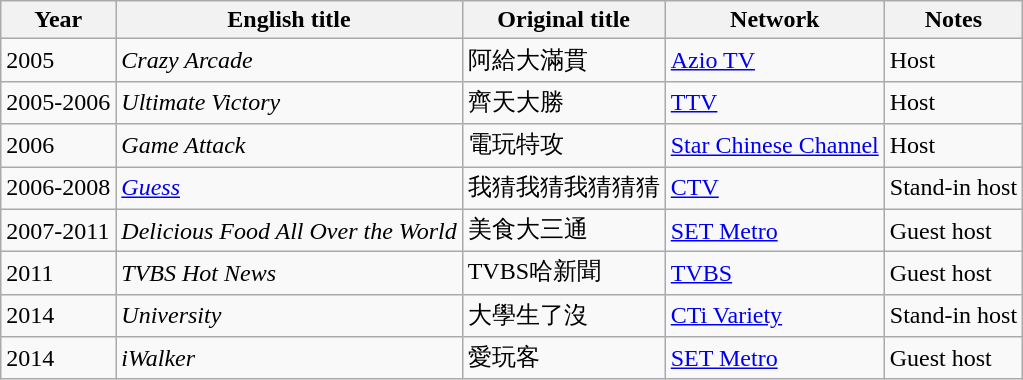<table class="wikitable sortable">
<tr>
<th>Year</th>
<th>English title</th>
<th>Original title</th>
<th>Network</th>
<th class="unsortable">Notes</th>
</tr>
<tr>
<td>2005</td>
<td><em>Crazy Arcade</em></td>
<td>阿給大滿貫</td>
<td><a href='#'>Azio TV</a></td>
<td>Host</td>
</tr>
<tr>
<td>2005-2006</td>
<td><em>Ultimate Victory</em></td>
<td>齊天大勝</td>
<td><a href='#'>TTV</a></td>
<td>Host</td>
</tr>
<tr>
<td>2006</td>
<td><em>Game Attack</em></td>
<td>電玩特攻</td>
<td><a href='#'>Star Chinese Channel</a></td>
<td>Host</td>
</tr>
<tr>
<td>2006-2008</td>
<td><em><a href='#'>Guess</a></em></td>
<td>我猜我猜我猜猜猜</td>
<td><a href='#'>CTV</a></td>
<td>Stand-in host</td>
</tr>
<tr>
<td>2007-2011</td>
<td><em>Delicious Food All Over the World</em></td>
<td>美食大三通</td>
<td><a href='#'>SET Metro</a></td>
<td>Guest host</td>
</tr>
<tr>
<td>2011</td>
<td><em>TVBS Hot News</em></td>
<td>TVBS哈新聞</td>
<td><a href='#'>TVBS</a></td>
<td>Guest host</td>
</tr>
<tr>
<td>2014</td>
<td><em>University</em></td>
<td>大學生了沒</td>
<td><a href='#'>CTi Variety</a></td>
<td>Stand-in host</td>
</tr>
<tr>
<td>2014</td>
<td><em>iWalker</em></td>
<td>愛玩客</td>
<td><a href='#'>SET Metro</a></td>
<td>Guest host</td>
</tr>
</table>
